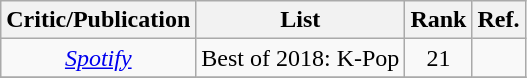<table class="sortable wikitable">
<tr>
<th>Critic/Publication</th>
<th>List</th>
<th>Rank</th>
<th>Ref.</th>
</tr>
<tr>
<td align="center"><em><a href='#'>Spotify</a></em></td>
<td align="center">Best of 2018: K-Pop</td>
<td align="center">21</td>
<td></td>
</tr>
<tr>
</tr>
</table>
